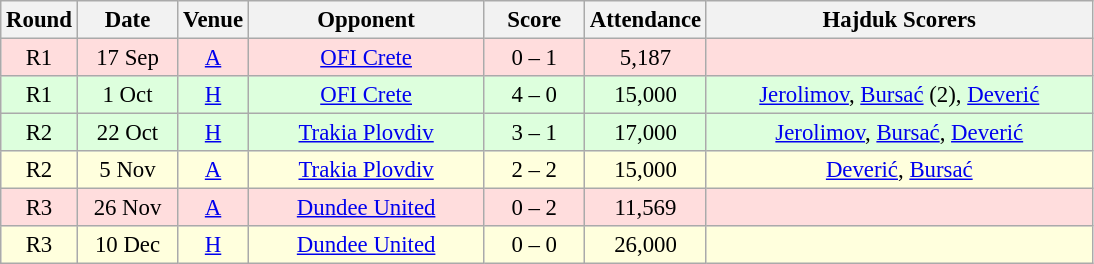<table class="wikitable sortable" style="text-align: center; font-size:95%;">
<tr>
<th width="30">Round</th>
<th width="60">Date</th>
<th width="20">Venue</th>
<th width="150">Opponent</th>
<th width="60">Score</th>
<th width="60">Attendance</th>
<th width="250">Hajduk Scorers</th>
</tr>
<tr bgcolor="#ffdddd">
<td>R1</td>
<td>17 Sep</td>
<td><a href='#'>A</a> </td>
<td><a href='#'>OFI Crete</a> </td>
<td>0 – 1</td>
<td>5,187</td>
<td></td>
</tr>
<tr bgcolor="#ddffdd">
<td>R1</td>
<td>1 Oct</td>
<td><a href='#'>H</a></td>
<td><a href='#'>OFI Crete</a> </td>
<td>4 – 0</td>
<td>15,000</td>
<td><a href='#'>Jerolimov</a>, <a href='#'>Bursać</a> (2), <a href='#'>Deverić</a></td>
</tr>
<tr bgcolor="#ddffdd">
<td>R2</td>
<td>22 Oct</td>
<td><a href='#'>H</a></td>
<td><a href='#'>Trakia Plovdiv</a> </td>
<td>3 – 1</td>
<td>17,000</td>
<td><a href='#'>Jerolimov</a>, <a href='#'>Bursać</a>, <a href='#'>Deverić</a></td>
</tr>
<tr bgcolor="#ffffdd">
<td>R2</td>
<td>5 Nov</td>
<td><a href='#'>A</a> </td>
<td><a href='#'>Trakia Plovdiv</a> </td>
<td>2 – 2</td>
<td>15,000</td>
<td><a href='#'>Deverić</a>, <a href='#'>Bursać</a></td>
</tr>
<tr bgcolor="#ffdddd">
<td>R3</td>
<td>26 Nov</td>
<td><a href='#'>A</a> </td>
<td><a href='#'>Dundee United</a> </td>
<td>0 – 2</td>
<td>11,569</td>
<td></td>
</tr>
<tr bgcolor="#ffffdd">
<td>R3</td>
<td>10 Dec</td>
<td><a href='#'>H</a></td>
<td><a href='#'>Dundee United</a> </td>
<td>0 – 0</td>
<td>26,000</td>
<td></td>
</tr>
</table>
